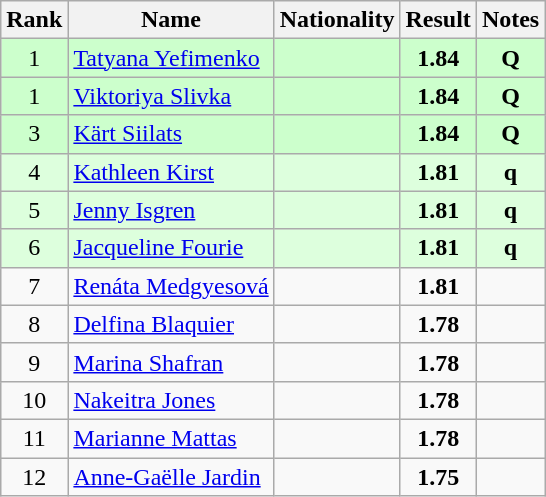<table class="wikitable sortable" style="text-align:center">
<tr>
<th>Rank</th>
<th>Name</th>
<th>Nationality</th>
<th>Result</th>
<th>Notes</th>
</tr>
<tr bgcolor=ccffcc>
<td>1</td>
<td align=left><a href='#'>Tatyana Yefimenko</a></td>
<td align=left></td>
<td><strong>1.84</strong></td>
<td><strong>Q</strong></td>
</tr>
<tr bgcolor=ccffcc>
<td>1</td>
<td align=left><a href='#'>Viktoriya Slivka</a></td>
<td align=left></td>
<td><strong>1.84</strong></td>
<td><strong>Q</strong></td>
</tr>
<tr bgcolor=ccffcc>
<td>3</td>
<td align=left><a href='#'>Kärt Siilats</a></td>
<td align=left></td>
<td><strong>1.84</strong></td>
<td><strong>Q</strong></td>
</tr>
<tr bgcolor=ddffdd>
<td>4</td>
<td align=left><a href='#'>Kathleen Kirst</a></td>
<td align=left></td>
<td><strong>1.81</strong></td>
<td><strong>q</strong></td>
</tr>
<tr bgcolor=ddffdd>
<td>5</td>
<td align=left><a href='#'>Jenny Isgren</a></td>
<td align=left></td>
<td><strong>1.81</strong></td>
<td><strong>q</strong></td>
</tr>
<tr bgcolor=ddffdd>
<td>6</td>
<td align=left><a href='#'>Jacqueline Fourie</a></td>
<td align=left></td>
<td><strong>1.81</strong></td>
<td><strong>q</strong></td>
</tr>
<tr>
<td>7</td>
<td align=left><a href='#'>Renáta Medgyesová</a></td>
<td align=left></td>
<td><strong>1.81</strong></td>
<td></td>
</tr>
<tr>
<td>8</td>
<td align=left><a href='#'>Delfina Blaquier</a></td>
<td align=left></td>
<td><strong>1.78</strong></td>
<td></td>
</tr>
<tr>
<td>9</td>
<td align=left><a href='#'>Marina Shafran</a></td>
<td align=left></td>
<td><strong>1.78</strong></td>
<td></td>
</tr>
<tr>
<td>10</td>
<td align=left><a href='#'>Nakeitra Jones</a></td>
<td align=left></td>
<td><strong>1.78</strong></td>
<td></td>
</tr>
<tr>
<td>11</td>
<td align=left><a href='#'>Marianne Mattas</a></td>
<td align=left></td>
<td><strong>1.78</strong></td>
<td></td>
</tr>
<tr>
<td>12</td>
<td align=left><a href='#'>Anne-Gaëlle Jardin</a></td>
<td align=left></td>
<td><strong>1.75</strong></td>
<td></td>
</tr>
</table>
